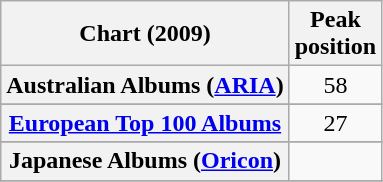<table class="wikitable sortable plainrowheaders">
<tr>
<th>Chart (2009)</th>
<th>Peak<br>position</th>
</tr>
<tr>
<th scope="row">Australian Albums (<a href='#'>ARIA</a>)</th>
<td style="text-align:center;">58</td>
</tr>
<tr>
</tr>
<tr>
</tr>
<tr>
</tr>
<tr>
</tr>
<tr>
<th scope="row"><a href='#'>European Top 100 Albums</a></th>
<td style="text-align:center;">27</td>
</tr>
<tr>
</tr>
<tr>
</tr>
<tr>
</tr>
<tr>
<th scope="row">Japanese Albums (<a href='#'>Oricon</a>)</th>
<td></td>
</tr>
<tr>
</tr>
<tr>
</tr>
<tr>
</tr>
<tr>
</tr>
<tr>
</tr>
<tr>
</tr>
</table>
